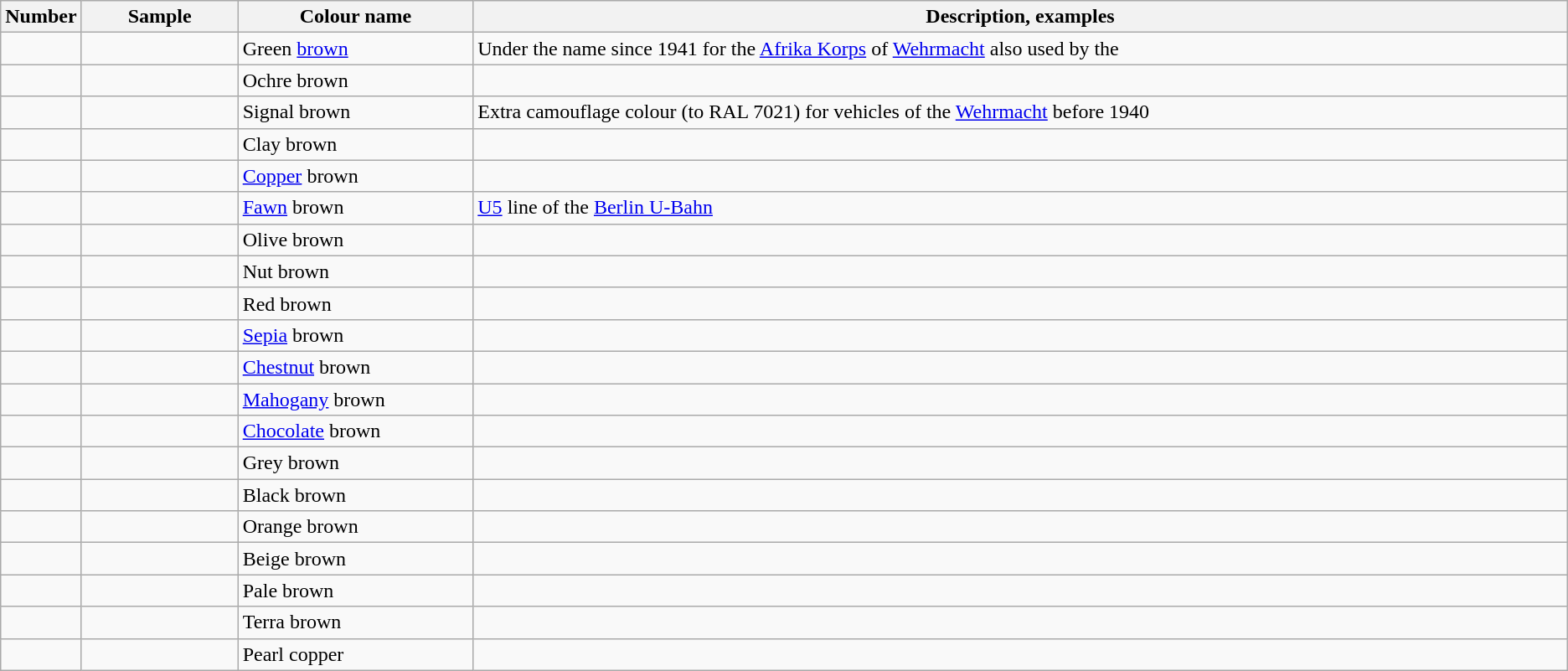<table class="wikitable sortable">
<tr>
<th style="text-align:center; width:5%;">Number</th>
<th style="width:10%;">Sample</th>
<th style="width:15%;">Colour name</th>
<th>Description, examples</th>
</tr>
<tr>
<td></td>
<td></td>
<td>Green <a href='#'>brown</a></td>
<td>Under the name  since 1941 for the <a href='#'>Afrika Korps</a> of <a href='#'>Wehrmacht</a> also used by the </td>
</tr>
<tr>
<td></td>
<td></td>
<td>Ochre brown</td>
<td></td>
</tr>
<tr>
<td></td>
<td></td>
<td>Signal brown</td>
<td>Extra camouflage colour (to RAL 7021) for vehicles of the <a href='#'>Wehrmacht</a> before 1940</td>
</tr>
<tr>
<td></td>
<td></td>
<td>Clay brown</td>
<td></td>
</tr>
<tr>
<td></td>
<td></td>
<td><a href='#'>Copper</a> brown</td>
<td></td>
</tr>
<tr>
<td></td>
<td></td>
<td><a href='#'>Fawn</a> brown</td>
<td><a href='#'>U5</a> line of the <a href='#'>Berlin U-Bahn</a></td>
</tr>
<tr>
<td></td>
<td></td>
<td>Olive brown</td>
<td></td>
</tr>
<tr>
<td></td>
<td></td>
<td>Nut brown</td>
<td></td>
</tr>
<tr>
<td></td>
<td></td>
<td>Red brown</td>
<td></td>
</tr>
<tr>
<td></td>
<td></td>
<td><a href='#'>Sepia</a> brown</td>
<td></td>
</tr>
<tr>
<td></td>
<td></td>
<td><a href='#'>Chestnut</a> brown</td>
<td></td>
</tr>
<tr>
<td></td>
<td></td>
<td><a href='#'>Mahogany</a> brown</td>
<td></td>
</tr>
<tr>
<td></td>
<td></td>
<td><a href='#'>Chocolate</a> brown</td>
<td></td>
</tr>
<tr>
<td></td>
<td></td>
<td>Grey brown</td>
<td></td>
</tr>
<tr>
<td></td>
<td></td>
<td>Black brown</td>
<td></td>
</tr>
<tr>
<td></td>
<td></td>
<td>Orange brown</td>
<td></td>
</tr>
<tr>
<td></td>
<td></td>
<td>Beige brown</td>
<td></td>
</tr>
<tr>
<td></td>
<td></td>
<td>Pale brown</td>
<td></td>
</tr>
<tr>
<td></td>
<td></td>
<td>Terra brown</td>
<td></td>
</tr>
<tr>
<td></td>
<td></td>
<td>Pearl copper</td>
<td></td>
</tr>
</table>
